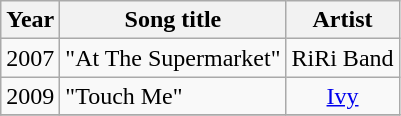<table class="wikitable">
<tr>
<th>Year</th>
<th>Song title</th>
<th>Artist</th>
</tr>
<tr>
<td style="text-align:center;">2007</td>
<td>"At The Supermarket" </td>
<td style="text-align:center;">RiRi Band</td>
</tr>
<tr>
<td style="text-align:center;">2009</td>
<td>"Touch Me"</td>
<td style="text-align:center;"><a href='#'>Ivy</a></td>
</tr>
<tr>
</tr>
</table>
